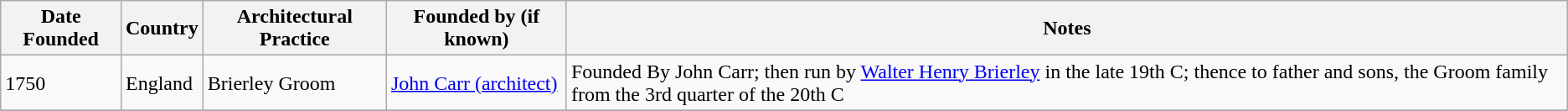<table class="wikitable sortable">
<tr>
<th>Date Founded</th>
<th>Country</th>
<th>Architectural Practice</th>
<th>Founded by (if known)</th>
<th>Notes</th>
</tr>
<tr>
<td>1750</td>
<td>England</td>
<td>Brierley Groom</td>
<td><a href='#'>John Carr (architect)</a></td>
<td>Founded By John Carr; then run by <a href='#'>Walter Henry Brierley</a> in the late 19th C; thence to father and sons, the Groom family from the 3rd quarter of the 20th C</td>
</tr>
<tr>
</tr>
</table>
